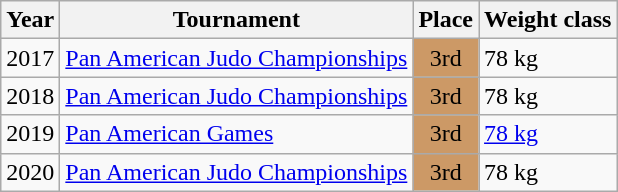<table class=wikitable>
<tr>
<th>Year</th>
<th>Tournament</th>
<th>Place</th>
<th>Weight class</th>
</tr>
<tr>
<td>2017</td>
<td><a href='#'>Pan American Judo Championships</a></td>
<td bgcolor="cc9966" align="center">3rd</td>
<td>78 kg</td>
</tr>
<tr>
<td>2018</td>
<td><a href='#'>Pan American Judo Championships</a></td>
<td bgcolor="cc9966" align="center">3rd</td>
<td>78 kg</td>
</tr>
<tr>
<td>2019</td>
<td><a href='#'>Pan American Games</a></td>
<td bgcolor="cc9966" align="center">3rd</td>
<td><a href='#'>78 kg</a></td>
</tr>
<tr>
<td>2020</td>
<td><a href='#'>Pan American Judo Championships</a></td>
<td bgcolor="cc9966" align="center">3rd</td>
<td>78 kg</td>
</tr>
</table>
